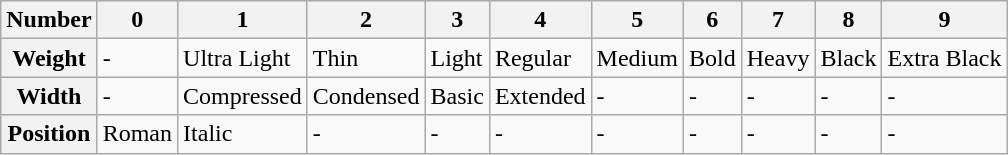<table class="wikitable">
<tr>
<th>Number</th>
<th>0</th>
<th>1</th>
<th>2</th>
<th>3</th>
<th>4</th>
<th>5</th>
<th>6</th>
<th>7</th>
<th>8</th>
<th>9</th>
</tr>
<tr>
<th>Weight</th>
<td>-</td>
<td>Ultra Light</td>
<td>Thin</td>
<td>Light</td>
<td>Regular</td>
<td>Medium</td>
<td>Bold</td>
<td>Heavy</td>
<td>Black</td>
<td>Extra Black</td>
</tr>
<tr>
<th>Width</th>
<td>-</td>
<td>Compressed</td>
<td>Condensed</td>
<td>Basic</td>
<td>Extended</td>
<td>-</td>
<td>-</td>
<td>-</td>
<td>-</td>
<td>-</td>
</tr>
<tr>
<th>Position</th>
<td>Roman</td>
<td>Italic</td>
<td>-</td>
<td>-</td>
<td>-</td>
<td>-</td>
<td>-</td>
<td>-</td>
<td>-</td>
<td>-</td>
</tr>
</table>
